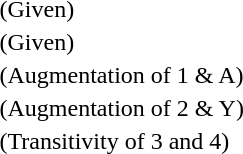<table>
<tr>
<td></td>
<td>(Given)</td>
</tr>
<tr>
<td></td>
<td>(Given)</td>
</tr>
<tr>
<td></td>
<td>(Augmentation of 1 & A)</td>
</tr>
<tr>
<td></td>
<td>(Augmentation of 2 & Y)</td>
</tr>
<tr>
<td></td>
<td>(Transitivity of 3 and 4)</td>
</tr>
</table>
